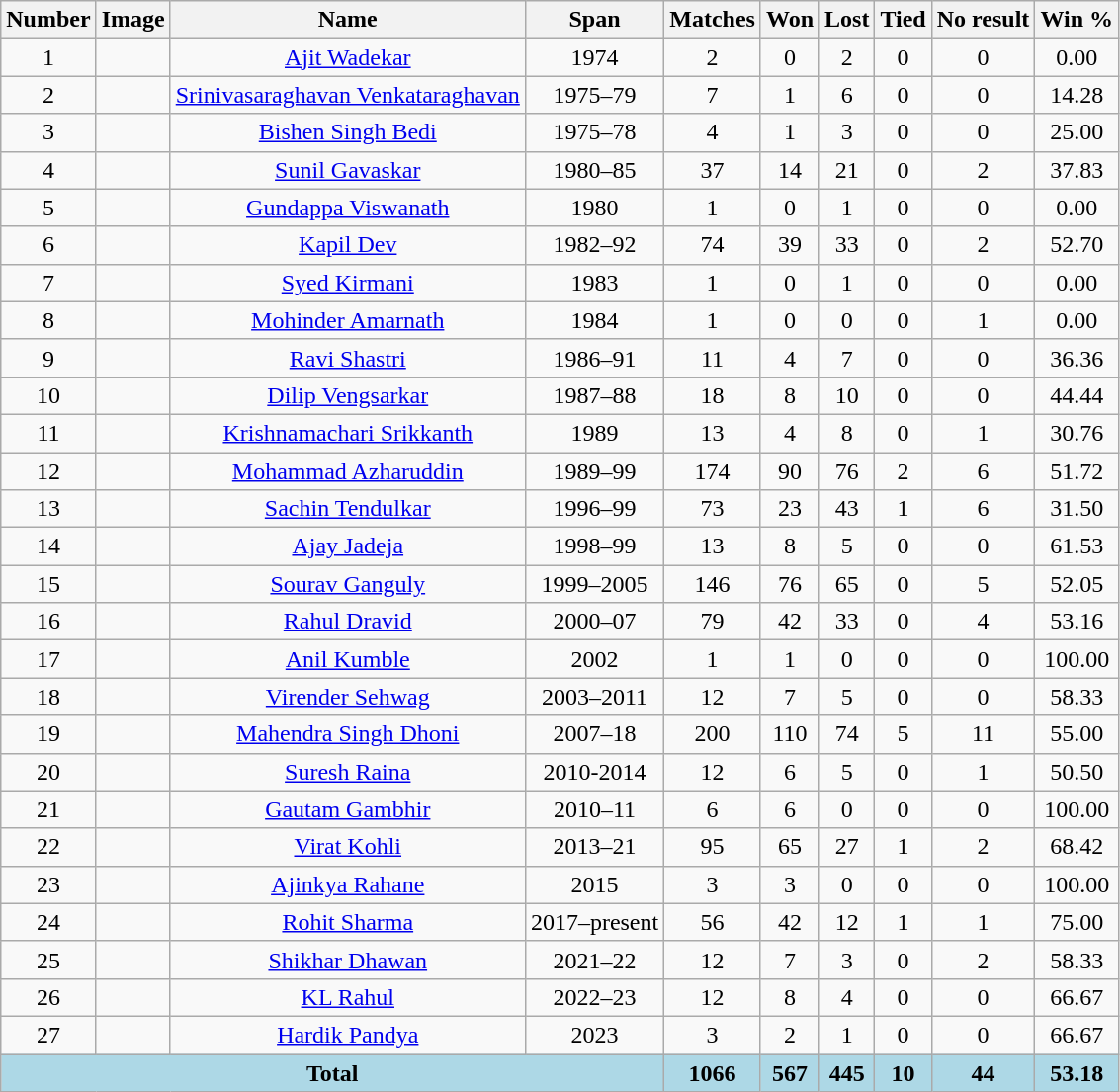<table class="sortable wikitable"style="text-align:center;"style="font-size: 90%">
<tr>
<th>Number</th>
<th>Image</th>
<th>Name</th>
<th>Span</th>
<th>Matches</th>
<th>Won</th>
<th>Lost</th>
<th>Tied</th>
<th>No result</th>
<th>Win %</th>
</tr>
<tr>
<td>1</td>
<td></td>
<td><a href='#'>Ajit Wadekar</a></td>
<td>1974</td>
<td>2</td>
<td>0</td>
<td>2</td>
<td>0</td>
<td>0</td>
<td>0.00</td>
</tr>
<tr>
<td>2</td>
<td></td>
<td><a href='#'>Srinivasaraghavan Venkataraghavan</a></td>
<td>1975–79</td>
<td>7</td>
<td>1</td>
<td>6</td>
<td>0</td>
<td>0</td>
<td>14.28</td>
</tr>
<tr>
<td>3</td>
<td></td>
<td><a href='#'>Bishen Singh Bedi</a></td>
<td>1975–78</td>
<td>4</td>
<td>1</td>
<td>3</td>
<td>0</td>
<td>0</td>
<td>25.00</td>
</tr>
<tr>
<td>4</td>
<td></td>
<td><a href='#'>Sunil Gavaskar</a></td>
<td>1980–85</td>
<td>37</td>
<td>14</td>
<td>21</td>
<td>0</td>
<td>2</td>
<td>37.83</td>
</tr>
<tr>
<td>5</td>
<td></td>
<td><a href='#'>Gundappa Viswanath</a></td>
<td>1980</td>
<td>1</td>
<td>0</td>
<td>1</td>
<td>0</td>
<td>0</td>
<td>0.00</td>
</tr>
<tr>
<td>6</td>
<td></td>
<td><a href='#'>Kapil Dev</a></td>
<td>1982–92</td>
<td>74</td>
<td>39</td>
<td>33</td>
<td>0</td>
<td>2</td>
<td>52.70</td>
</tr>
<tr>
<td>7</td>
<td></td>
<td><a href='#'>Syed Kirmani</a></td>
<td>1983</td>
<td>1</td>
<td>0</td>
<td>1</td>
<td>0</td>
<td>0</td>
<td>0.00</td>
</tr>
<tr>
<td>8</td>
<td></td>
<td><a href='#'>Mohinder Amarnath</a></td>
<td>1984</td>
<td>1</td>
<td>0</td>
<td>0</td>
<td>0</td>
<td>1</td>
<td>0.00</td>
</tr>
<tr>
<td>9</td>
<td></td>
<td><a href='#'>Ravi Shastri</a></td>
<td>1986–91</td>
<td>11</td>
<td>4</td>
<td>7</td>
<td>0</td>
<td>0</td>
<td>36.36</td>
</tr>
<tr>
<td>10</td>
<td></td>
<td><a href='#'>Dilip Vengsarkar</a></td>
<td>1987–88</td>
<td>18</td>
<td>8</td>
<td>10</td>
<td>0</td>
<td>0</td>
<td>44.44</td>
</tr>
<tr>
<td>11</td>
<td></td>
<td><a href='#'>Krishnamachari Srikkanth</a></td>
<td>1989</td>
<td>13</td>
<td>4</td>
<td>8</td>
<td>0</td>
<td>1</td>
<td>30.76</td>
</tr>
<tr>
<td>12</td>
<td></td>
<td><a href='#'>Mohammad Azharuddin</a></td>
<td>1989–99</td>
<td>174</td>
<td>90</td>
<td>76</td>
<td>2</td>
<td>6</td>
<td>51.72</td>
</tr>
<tr>
<td>13</td>
<td></td>
<td><a href='#'>Sachin Tendulkar</a></td>
<td>1996–99</td>
<td>73</td>
<td>23</td>
<td>43</td>
<td>1</td>
<td>6</td>
<td>31.50</td>
</tr>
<tr>
<td>14</td>
<td></td>
<td><a href='#'>Ajay Jadeja</a></td>
<td>1998–99</td>
<td>13</td>
<td>8</td>
<td>5</td>
<td>0</td>
<td>0</td>
<td>61.53</td>
</tr>
<tr>
<td>15</td>
<td></td>
<td><a href='#'>Sourav Ganguly</a></td>
<td>1999–2005</td>
<td>146</td>
<td>76</td>
<td>65</td>
<td>0</td>
<td>5</td>
<td>52.05</td>
</tr>
<tr>
<td>16</td>
<td></td>
<td><a href='#'>Rahul Dravid</a></td>
<td>2000–07</td>
<td>79</td>
<td>42</td>
<td>33</td>
<td>0</td>
<td>4</td>
<td>53.16</td>
</tr>
<tr>
<td>17</td>
<td></td>
<td><a href='#'>Anil Kumble</a></td>
<td>2002</td>
<td>1</td>
<td>1</td>
<td>0</td>
<td>0</td>
<td>0</td>
<td>100.00</td>
</tr>
<tr>
<td>18</td>
<td></td>
<td><a href='#'>Virender Sehwag</a></td>
<td>2003–2011</td>
<td>12</td>
<td>7</td>
<td>5</td>
<td>0</td>
<td>0</td>
<td>58.33</td>
</tr>
<tr>
<td>19</td>
<td></td>
<td><a href='#'>Mahendra Singh Dhoni</a></td>
<td>2007–18</td>
<td>200</td>
<td>110</td>
<td>74</td>
<td>5</td>
<td>11</td>
<td>55.00</td>
</tr>
<tr>
<td>20</td>
<td></td>
<td><a href='#'>Suresh Raina</a></td>
<td>2010-2014</td>
<td>12</td>
<td>6</td>
<td>5</td>
<td>0</td>
<td>1</td>
<td>50.50</td>
</tr>
<tr>
<td>21</td>
<td></td>
<td><a href='#'>Gautam Gambhir</a></td>
<td>2010–11</td>
<td>6</td>
<td>6</td>
<td>0</td>
<td>0</td>
<td>0</td>
<td>100.00</td>
</tr>
<tr>
<td>22</td>
<td></td>
<td><a href='#'>Virat Kohli</a></td>
<td>2013–21</td>
<td>95</td>
<td>65</td>
<td>27</td>
<td>1</td>
<td>2</td>
<td>68.42</td>
</tr>
<tr>
<td>23</td>
<td></td>
<td><a href='#'>Ajinkya Rahane</a></td>
<td>2015</td>
<td>3</td>
<td>3</td>
<td>0</td>
<td>0</td>
<td>0</td>
<td>100.00</td>
</tr>
<tr>
<td>24</td>
<td></td>
<td><a href='#'>Rohit Sharma</a></td>
<td>2017–present</td>
<td>56</td>
<td>42</td>
<td>12</td>
<td>1</td>
<td>1</td>
<td>75.00</td>
</tr>
<tr>
<td>25</td>
<td></td>
<td><a href='#'>Shikhar Dhawan</a></td>
<td>2021–22</td>
<td>12</td>
<td>7</td>
<td>3</td>
<td>0</td>
<td>2</td>
<td>58.33</td>
</tr>
<tr>
<td>26</td>
<td></td>
<td><a href='#'>KL Rahul</a></td>
<td>2022–23</td>
<td>12</td>
<td>8</td>
<td>4</td>
<td>0</td>
<td>0</td>
<td>66.67</td>
</tr>
<tr>
<td>27</td>
<td></td>
<td><a href='#'>Hardik Pandya</a></td>
<td>2023</td>
<td>3</td>
<td>2</td>
<td>1</td>
<td>0</td>
<td>0</td>
<td>66.67</td>
</tr>
<tr bgcolor="lightblue">
<td colspan="4"><strong>Total</strong></td>
<td><strong>1066</strong></td>
<td><strong>567</strong></td>
<td><strong>445</strong></td>
<td><strong>10</strong></td>
<td><strong>44</strong></td>
<td><strong>53.18</strong></td>
</tr>
</table>
